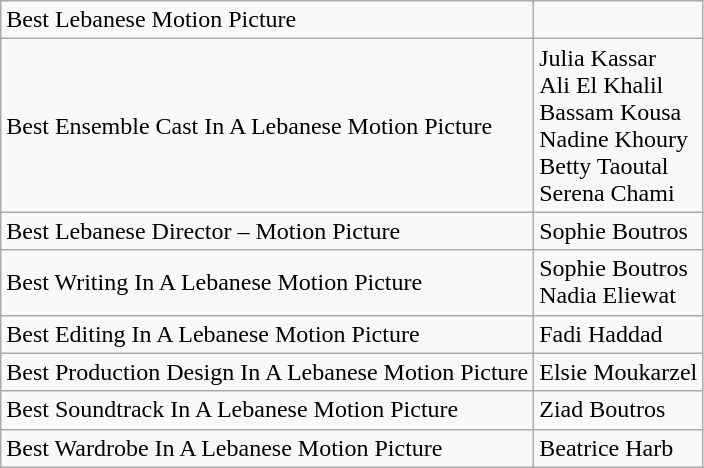<table class="wikitable">
<tr>
<td>Best Lebanese Motion Picture</td>
<td></td>
</tr>
<tr>
<td>Best Ensemble Cast In A Lebanese Motion Picture</td>
<td>Julia Kassar<br>Ali El Khalil<br>Bassam Kousa<br>Nadine Khoury<br>Betty Taoutal<br>Serena Chami</td>
</tr>
<tr>
<td>Best Lebanese Director – Motion Picture</td>
<td>Sophie Boutros</td>
</tr>
<tr>
<td>Best Writing In A Lebanese Motion Picture</td>
<td>Sophie Boutros<br>Nadia Eliewat</td>
</tr>
<tr>
<td>Best Editing In A Lebanese Motion Picture</td>
<td>Fadi Haddad</td>
</tr>
<tr>
<td>Best Production Design In A Lebanese Motion Picture</td>
<td>Elsie Moukarzel</td>
</tr>
<tr>
<td>Best Soundtrack In A Lebanese Motion Picture</td>
<td>Ziad Boutros</td>
</tr>
<tr>
<td>Best Wardrobe In A Lebanese Motion Picture</td>
<td>Beatrice Harb</td>
</tr>
</table>
